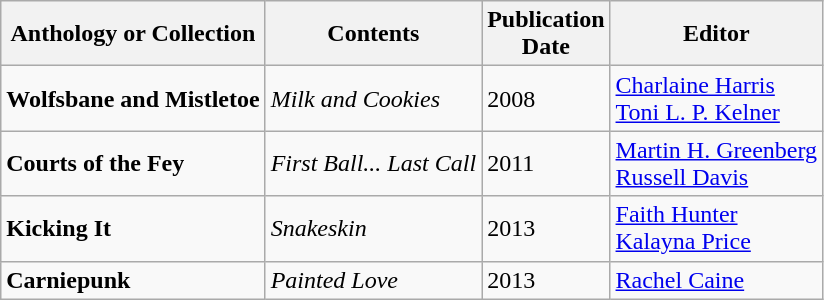<table class="wikitable">
<tr>
<th>Anthology or Collection</th>
<th>Contents</th>
<th>Publication<br>Date</th>
<th>Editor</th>
</tr>
<tr>
<td><strong>Wolfsbane and Mistletoe</strong></td>
<td><em>Milk and Cookies</em></td>
<td>2008</td>
<td><a href='#'>Charlaine Harris</a><br><a href='#'>Toni L. P. Kelner</a></td>
</tr>
<tr>
<td><strong>Courts of the Fey</strong></td>
<td><em>First Ball... Last Call</em></td>
<td>2011</td>
<td><a href='#'>Martin H. Greenberg</a><br><a href='#'>Russell Davis</a></td>
</tr>
<tr>
<td><strong>Kicking It</strong></td>
<td><em>Snakeskin</em></td>
<td>2013</td>
<td><a href='#'>Faith Hunter</a><br><a href='#'>Kalayna Price</a></td>
</tr>
<tr>
<td><strong>Carniepunk</strong></td>
<td><em>Painted Love</em></td>
<td>2013</td>
<td><a href='#'>Rachel Caine</a></td>
</tr>
</table>
